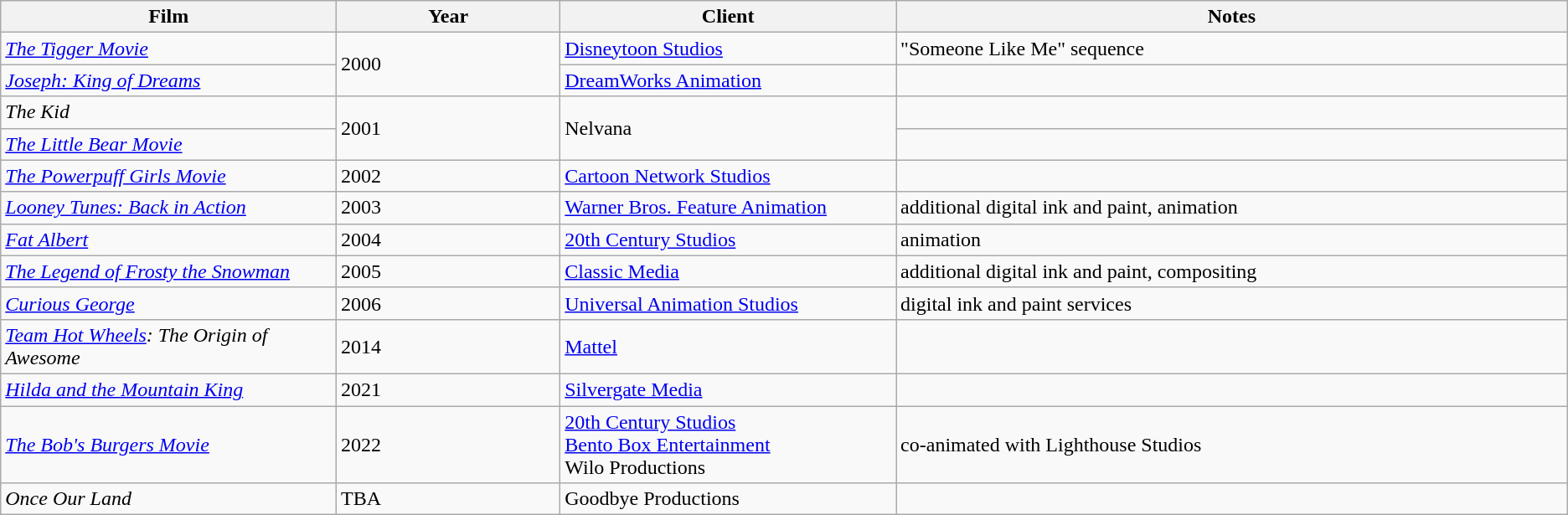<table class="wikitable sortable" style="width: auto style="width:100%; table-layout: fixed">
<tr>
<th style="width:15%;">Film</th>
<th style="width:10%;">Year</th>
<th style="width:15%;">Client</th>
<th style="width:30%;" class="unsortable">Notes</th>
</tr>
<tr>
<td><em><a href='#'>The Tigger Movie</a></em></td>
<td rowspan="2">2000</td>
<td><a href='#'>Disneytoon Studios</a></td>
<td>"Someone Like Me" sequence</td>
</tr>
<tr>
<td><em><a href='#'>Joseph: King of Dreams</a></em></td>
<td><a href='#'>DreamWorks Animation</a></td>
<td></td>
</tr>
<tr>
<td><em>The Kid</em></td>
<td rowspan="2">2001</td>
<td rowspan="2">Nelvana</td>
<td></td>
</tr>
<tr>
<td><em><a href='#'>The Little Bear Movie</a></em></td>
<td></td>
</tr>
<tr>
<td><em><a href='#'>The Powerpuff Girls Movie</a></em></td>
<td>2002</td>
<td><a href='#'>Cartoon Network Studios</a></td>
<td></td>
</tr>
<tr>
<td><em><a href='#'>Looney Tunes: Back in Action</a></em></td>
<td>2003</td>
<td><a href='#'>Warner Bros. Feature Animation</a></td>
<td>additional digital ink and paint, animation</td>
</tr>
<tr>
<td><em><a href='#'>Fat Albert</a></em></td>
<td>2004</td>
<td><a href='#'>20th Century Studios</a></td>
<td>animation</td>
</tr>
<tr>
<td><em><a href='#'>The Legend of Frosty the Snowman</a></em></td>
<td>2005</td>
<td><a href='#'>Classic Media</a></td>
<td>additional digital ink and paint, compositing</td>
</tr>
<tr>
<td><em><a href='#'>Curious George</a></em></td>
<td>2006</td>
<td><a href='#'>Universal Animation Studios</a></td>
<td>digital ink and paint services</td>
</tr>
<tr>
<td><em><a href='#'>Team Hot Wheels</a>: The Origin of Awesome</em></td>
<td>2014</td>
<td><a href='#'>Mattel</a></td>
<td></td>
</tr>
<tr>
<td><em><a href='#'>Hilda and the Mountain King</a></em></td>
<td>2021</td>
<td><a href='#'>Silvergate Media</a></td>
<td></td>
</tr>
<tr>
<td><em><a href='#'>The Bob's Burgers Movie</a></em></td>
<td>2022</td>
<td><a href='#'>20th Century Studios</a><br><a href='#'>Bento Box Entertainment</a><br>Wilo Productions</td>
<td>co-animated with Lighthouse Studios</td>
</tr>
<tr>
<td><em>Once Our Land</em></td>
<td>TBA</td>
<td>Goodbye Productions</td>
<td></td>
</tr>
</table>
